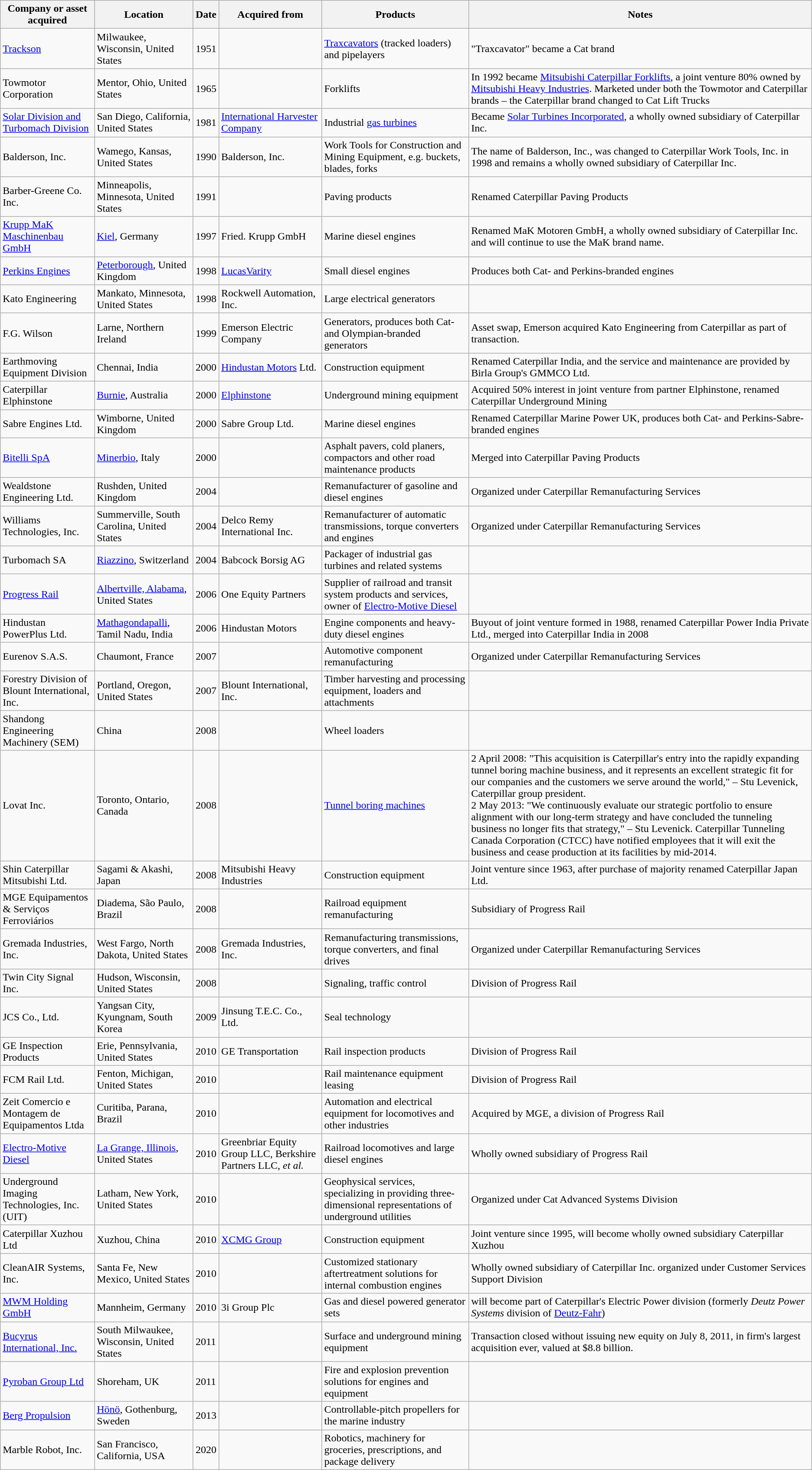<table class="wikitable sortable">
<tr>
<th scope="col">Company or asset acquired</th>
<th scope="col" class="unsortable">Location</th>
<th scope="col">Date</th>
<th scope="col">Acquired from</th>
<th scope="col" class="unsortable">Products</th>
<th scope="col" class="unsortable">Notes</th>
</tr>
<tr>
<td><a href='#'>Trackson</a></td>
<td>Milwaukee, Wisconsin, United States</td>
<td>1951</td>
<td></td>
<td><a href='#'>Traxcavators</a> (tracked loaders) and pipelayers</td>
<td>"Traxcavator" became a Cat brand</td>
</tr>
<tr>
<td>Towmotor Corporation</td>
<td>Mentor, Ohio, United States</td>
<td>1965</td>
<td></td>
<td>Forklifts</td>
<td>In 1992 became <a href='#'>Mitsubishi Caterpillar Forklifts</a>, a joint venture 80% owned by <a href='#'>Mitsubishi Heavy Industries</a>. Marketed under both the Towmotor and Caterpillar brands – the Caterpillar brand changed to Cat Lift Trucks</td>
</tr>
<tr>
<td><a href='#'>Solar Division and Turbomach Division</a></td>
<td>San Diego, California, United States</td>
<td>1981</td>
<td><a href='#'>International Harvester Company</a></td>
<td>Industrial <a href='#'>gas turbines</a></td>
<td>Became <a href='#'>Solar Turbines Incorporated</a>, a wholly owned subsidiary of Caterpillar Inc.</td>
</tr>
<tr>
<td>Balderson, Inc.</td>
<td>Wamego, Kansas, United States</td>
<td>1990</td>
<td>Balderson, Inc.</td>
<td>Work Tools for Construction and Mining Equipment, e.g. buckets, blades, forks</td>
<td>The name of Balderson, Inc., was changed to Caterpillar Work Tools, Inc. in 1998 and remains a wholly owned subsidiary of Caterpillar Inc.</td>
</tr>
<tr>
<td>Barber-Greene Co. Inc.</td>
<td>Minneapolis, Minnesota, United States</td>
<td>1991</td>
<td></td>
<td>Paving products</td>
<td>Renamed Caterpillar Paving Products</td>
</tr>
<tr>
<td><a href='#'>Krupp MaK Maschinenbau GmbH</a></td>
<td><a href='#'>Kiel</a>, Germany</td>
<td>1997</td>
<td>Fried. Krupp GmbH</td>
<td>Marine diesel engines</td>
<td>Renamed MaK Motoren GmbH, a wholly owned subsidiary of Caterpillar Inc. and will continue to use the MaK brand name.</td>
</tr>
<tr>
<td><a href='#'>Perkins Engines</a></td>
<td><a href='#'>Peterborough</a>, United Kingdom</td>
<td>1998</td>
<td><a href='#'>LucasVarity</a></td>
<td>Small diesel engines</td>
<td>Produces both Cat- and Perkins-branded engines</td>
</tr>
<tr>
<td>Kato Engineering</td>
<td>Mankato, Minnesota, United States</td>
<td>1998</td>
<td>Rockwell Automation, Inc.</td>
<td>Large electrical generators</td>
<td></td>
</tr>
<tr>
<td>F.G. Wilson</td>
<td>Larne, Northern Ireland</td>
<td>1999</td>
<td>Emerson Electric Company</td>
<td>Generators, produces both Cat- and Olympian-branded generators</td>
<td>Asset swap, Emerson acquired Kato Engineering from Caterpillar as part of transaction.</td>
</tr>
<tr>
<td>Earthmoving Equipment Division</td>
<td>Chennai, India</td>
<td>2000</td>
<td><a href='#'>Hindustan Motors</a> Ltd.</td>
<td>Construction equipment</td>
<td>Renamed Caterpillar India, and the service and maintenance are provided by Birla Group's GMMCO Ltd.</td>
</tr>
<tr>
<td>Caterpillar Elphinstone</td>
<td><a href='#'>Burnie</a>, Australia</td>
<td>2000</td>
<td><a href='#'>Elphinstone</a></td>
<td>Underground mining equipment</td>
<td>Acquired 50% interest in joint venture from partner Elphinstone, renamed Caterpillar Underground Mining</td>
</tr>
<tr>
<td>Sabre Engines Ltd.</td>
<td>Wimborne, United Kingdom</td>
<td>2000</td>
<td>Sabre Group Ltd.</td>
<td>Marine diesel engines</td>
<td>Renamed Caterpillar Marine Power UK, produces both Cat- and Perkins-Sabre-branded engines</td>
</tr>
<tr>
<td><a href='#'>Bitelli SpA</a></td>
<td><a href='#'>Minerbio</a>, Italy</td>
<td>2000</td>
<td></td>
<td>Asphalt pavers, cold planers, compactors and other road maintenance products</td>
<td>Merged into Caterpillar Paving Products</td>
</tr>
<tr>
<td>Wealdstone Engineering Ltd.</td>
<td>Rushden, United Kingdom</td>
<td>2004</td>
<td></td>
<td>Remanufacturer of gasoline and diesel engines</td>
<td>Organized under Caterpillar Remanufacturing Services</td>
</tr>
<tr>
<td>Williams Technologies, Inc.</td>
<td>Summerville, South Carolina, United States</td>
<td>2004</td>
<td>Delco Remy International Inc.</td>
<td>Remanufacturer of automatic transmissions, torque converters and engines</td>
<td>Organized under Caterpillar Remanufacturing Services</td>
</tr>
<tr>
<td>Turbomach SA</td>
<td><a href='#'>Riazzino</a>, Switzerland</td>
<td>2004</td>
<td>Babcock Borsig AG</td>
<td>Packager of industrial gas turbines and related systems</td>
<td></td>
</tr>
<tr>
<td><a href='#'>Progress Rail</a></td>
<td><a href='#'>Albertville, Alabama</a>, United States</td>
<td>2006</td>
<td>One Equity Partners</td>
<td>Supplier of railroad and transit system products and services, owner of <a href='#'>Electro-Motive Diesel</a></td>
<td></td>
</tr>
<tr>
<td>Hindustan PowerPlus Ltd.</td>
<td><a href='#'>Mathagondapalli</a>, Tamil Nadu, India</td>
<td>2006</td>
<td>Hindustan Motors</td>
<td>Engine components and heavy-duty diesel engines</td>
<td>Buyout of joint venture formed in 1988, renamed Caterpillar Power India Private Ltd., merged into Caterpillar India in 2008</td>
</tr>
<tr>
<td>Eurenov S.A.S.</td>
<td>Chaumont, France</td>
<td>2007</td>
<td></td>
<td>Automotive component remanufacturing</td>
<td>Organized under Caterpillar Remanufacturing Services</td>
</tr>
<tr>
<td>Forestry Division of Blount International, Inc.</td>
<td>Portland, Oregon, United States</td>
<td>2007</td>
<td>Blount International, Inc.</td>
<td>Timber harvesting and processing equipment, loaders and attachments</td>
<td></td>
</tr>
<tr>
<td>Shandong Engineering Machinery (SEM)</td>
<td>China</td>
<td>2008</td>
<td></td>
<td>Wheel loaders</td>
<td></td>
</tr>
<tr>
<td>Lovat Inc.</td>
<td>Toronto, Ontario, Canada</td>
<td>2008</td>
<td></td>
<td><a href='#'>Tunnel boring machines</a></td>
<td>2 April 2008: "This acquisition is Caterpillar's entry into the rapidly expanding tunnel boring machine business, and it represents an excellent strategic fit for our companies and the customers we serve around the world," – Stu Levenick, Caterpillar group president.<br>2 May 2013: "We continuously evaluate our strategic portfolio to ensure alignment with our long-term strategy and have concluded the tunneling business no longer fits that strategy," – Stu Levenick.
Caterpillar Tunneling Canada Corporation (CTCC) have notified employees that it will exit the business and cease production at its facilities by mid-2014.</td>
</tr>
<tr>
<td>Shin Caterpillar Mitsubishi Ltd.</td>
<td>Sagami & Akashi, Japan</td>
<td>2008</td>
<td>Mitsubishi Heavy Industries</td>
<td>Construction equipment</td>
<td>Joint venture since 1963, after purchase of majority renamed Caterpillar Japan Ltd.</td>
</tr>
<tr>
<td>MGE Equipamentos & Serviços Ferroviários</td>
<td>Diadema, São Paulo, Brazil</td>
<td>2008</td>
<td></td>
<td>Railroad equipment remanufacturing</td>
<td>Subsidiary of Progress Rail</td>
</tr>
<tr>
<td>Gremada Industries, Inc.</td>
<td>West Fargo, North Dakota, United States</td>
<td>2008</td>
<td>Gremada Industries, Inc.</td>
<td>Remanufacturing transmissions, torque converters, and final drives</td>
<td>Organized under Caterpillar Remanufacturing Services</td>
</tr>
<tr>
<td>Twin City Signal Inc.</td>
<td>Hudson, Wisconsin, United States</td>
<td>2008</td>
<td></td>
<td>Signaling, traffic control</td>
<td>Division of Progress Rail</td>
</tr>
<tr>
<td>JCS Co., Ltd.</td>
<td>Yangsan City, Kyungnam, South Korea</td>
<td>2009</td>
<td>Jinsung T.E.C. Co., Ltd.</td>
<td>Seal technology</td>
<td></td>
</tr>
<tr>
<td>GE Inspection Products</td>
<td>Erie, Pennsylvania, United States</td>
<td>2010</td>
<td>GE Transportation</td>
<td>Rail inspection products</td>
<td>Division of Progress Rail</td>
</tr>
<tr>
<td>FCM Rail Ltd.</td>
<td>Fenton, Michigan, United States</td>
<td>2010</td>
<td></td>
<td>Rail maintenance equipment leasing</td>
<td>Division of Progress Rail</td>
</tr>
<tr>
<td>Zeit Comercio e Montagem de Equipamentos Ltda</td>
<td>Curitiba, Parana, Brazil</td>
<td>2010</td>
<td></td>
<td>Automation and electrical equipment for locomotives and other industries</td>
<td>Acquired by MGE, a division of Progress Rail</td>
</tr>
<tr>
<td><a href='#'>Electro-Motive Diesel</a></td>
<td><a href='#'>La Grange, Illinois</a>, United States</td>
<td>2010</td>
<td>Greenbriar Equity Group LLC, Berkshire Partners LLC, <em>et al.</em></td>
<td>Railroad locomotives and large diesel engines</td>
<td>Wholly owned subsidiary of Progress Rail</td>
</tr>
<tr>
<td>Underground Imaging Technologies, Inc. (UIT)</td>
<td>Latham, New York, United States</td>
<td>2010</td>
<td></td>
<td>Geophysical services, specializing in providing three-dimensional representations of underground utilities</td>
<td>Organized under Cat Advanced Systems Division</td>
</tr>
<tr>
<td>Caterpillar Xuzhou Ltd</td>
<td>Xuzhou, China</td>
<td>2010</td>
<td><a href='#'>XCMG Group</a></td>
<td>Construction equipment</td>
<td>Joint venture since 1995, will become wholly owned subsidiary Caterpillar Xuzhou</td>
</tr>
<tr>
<td>CleanAIR Systems, Inc.</td>
<td>Santa Fe, New Mexico, United States</td>
<td>2010</td>
<td></td>
<td>Customized stationary aftertreatment solutions for internal combustion engines</td>
<td>Wholly owned subsidiary of Caterpillar Inc. organized under Customer Services Support Division</td>
</tr>
<tr>
<td><a href='#'>MWM Holding GmbH</a></td>
<td>Mannheim, Germany</td>
<td>2010</td>
<td>3i Group Plc</td>
<td>Gas and diesel powered generator sets</td>
<td>will become part of Caterpillar's Electric Power division (formerly <em>Deutz Power Systems</em> division of <a href='#'>Deutz-Fahr</a>)</td>
</tr>
<tr>
<td><a href='#'>Bucyrus International, Inc.</a></td>
<td>South Milwaukee, Wisconsin, United States</td>
<td>2011</td>
<td></td>
<td>Surface and underground mining equipment</td>
<td>Transaction closed without issuing new equity on July 8, 2011, in firm's largest acquisition ever, valued at $8.8 billion.</td>
</tr>
<tr>
<td><a href='#'>Pyroban Group Ltd</a></td>
<td>Shoreham, UK</td>
<td>2011</td>
<td></td>
<td>Fire and explosion prevention solutions for engines and equipment</td>
<td></td>
</tr>
<tr>
<td><a href='#'>Berg Propulsion</a></td>
<td><a href='#'>Hönö</a>, Gothenburg, Sweden</td>
<td>2013</td>
<td></td>
<td>Controllable-pitch propellers for the marine industry</td>
<td></td>
</tr>
<tr>
<td>Marble Robot, Inc.</td>
<td>San Francisco, California, USA</td>
<td>2020</td>
<td></td>
<td>Robotics, machinery for groceries, prescriptions, and package delivery</td>
<td></td>
</tr>
</table>
